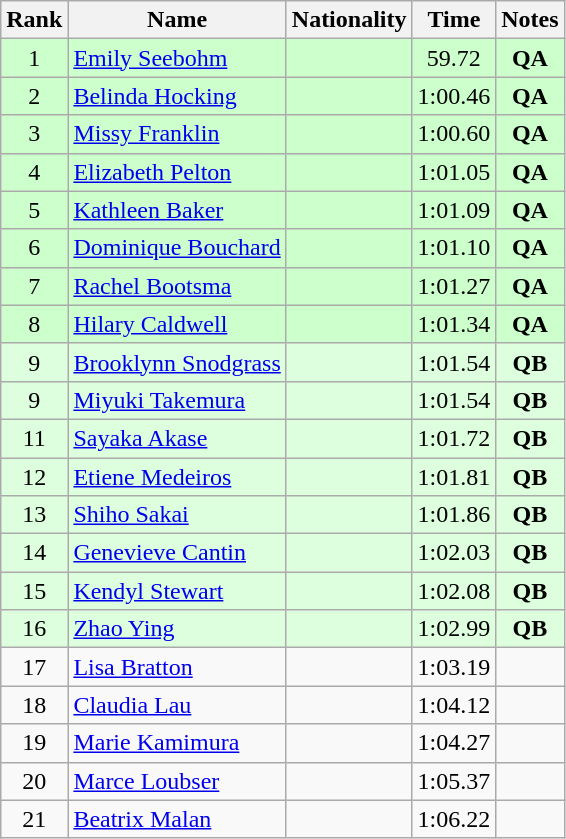<table class="wikitable sortable" style="text-align:center">
<tr>
<th>Rank</th>
<th>Name</th>
<th>Nationality</th>
<th>Time</th>
<th>Notes</th>
</tr>
<tr bgcolor=ccffcc>
<td>1</td>
<td align=left><a href='#'>Emily Seebohm</a></td>
<td align=left></td>
<td>59.72</td>
<td><strong>QA</strong></td>
</tr>
<tr bgcolor=ccffcc>
<td>2</td>
<td align=left><a href='#'>Belinda Hocking</a></td>
<td align=left></td>
<td>1:00.46</td>
<td><strong>QA</strong></td>
</tr>
<tr bgcolor=ccffcc>
<td>3</td>
<td align=left><a href='#'>Missy Franklin</a></td>
<td align=left></td>
<td>1:00.60</td>
<td><strong>QA</strong></td>
</tr>
<tr bgcolor=ccffcc>
<td>4</td>
<td align=left><a href='#'>Elizabeth Pelton</a></td>
<td align=left></td>
<td>1:01.05</td>
<td><strong>QA</strong></td>
</tr>
<tr bgcolor=ccffcc>
<td>5</td>
<td align=left><a href='#'>Kathleen Baker</a></td>
<td align=left></td>
<td>1:01.09</td>
<td><strong>QA</strong></td>
</tr>
<tr bgcolor=ccffcc>
<td>6</td>
<td align=left><a href='#'>Dominique Bouchard</a></td>
<td align=left></td>
<td>1:01.10</td>
<td><strong>QA</strong></td>
</tr>
<tr bgcolor=ccffcc>
<td>7</td>
<td align=left><a href='#'>Rachel Bootsma</a></td>
<td align=left></td>
<td>1:01.27</td>
<td><strong>QA</strong></td>
</tr>
<tr bgcolor=ccffcc>
<td>8</td>
<td align=left><a href='#'>Hilary Caldwell</a></td>
<td align=left></td>
<td>1:01.34</td>
<td><strong>QA</strong></td>
</tr>
<tr bgcolor=ddffdd>
<td>9</td>
<td align=left><a href='#'>Brooklynn Snodgrass</a></td>
<td align=left></td>
<td>1:01.54</td>
<td><strong>QB</strong></td>
</tr>
<tr bgcolor=ddffdd>
<td>9</td>
<td align=left><a href='#'>Miyuki Takemura</a></td>
<td align=left></td>
<td>1:01.54</td>
<td><strong>QB</strong></td>
</tr>
<tr bgcolor=ddffdd>
<td>11</td>
<td align=left><a href='#'>Sayaka Akase</a></td>
<td align=left></td>
<td>1:01.72</td>
<td><strong>QB</strong></td>
</tr>
<tr bgcolor=ddffdd>
<td>12</td>
<td align=left><a href='#'>Etiene Medeiros</a></td>
<td align=left></td>
<td>1:01.81</td>
<td><strong>QB</strong></td>
</tr>
<tr bgcolor=ddffdd>
<td>13</td>
<td align=left><a href='#'>Shiho Sakai</a></td>
<td align=left></td>
<td>1:01.86</td>
<td><strong>QB</strong></td>
</tr>
<tr bgcolor=ddffdd>
<td>14</td>
<td align=left><a href='#'>Genevieve Cantin</a></td>
<td align=left></td>
<td>1:02.03</td>
<td><strong>QB</strong></td>
</tr>
<tr bgcolor=ddffdd>
<td>15</td>
<td align=left><a href='#'>Kendyl Stewart</a></td>
<td align=left></td>
<td>1:02.08</td>
<td><strong>QB</strong></td>
</tr>
<tr bgcolor=ddffdd>
<td>16</td>
<td align=left><a href='#'>Zhao Ying</a></td>
<td align=left></td>
<td>1:02.99</td>
<td><strong>QB</strong></td>
</tr>
<tr>
<td>17</td>
<td align=left><a href='#'>Lisa Bratton</a></td>
<td align=left></td>
<td>1:03.19</td>
<td></td>
</tr>
<tr>
<td>18</td>
<td align=left><a href='#'>Claudia Lau</a></td>
<td align=left></td>
<td>1:04.12</td>
<td></td>
</tr>
<tr>
<td>19</td>
<td align=left><a href='#'>Marie Kamimura</a></td>
<td align=left></td>
<td>1:04.27</td>
<td></td>
</tr>
<tr>
<td>20</td>
<td align=left><a href='#'>Marce Loubser</a></td>
<td align=left></td>
<td>1:05.37</td>
<td></td>
</tr>
<tr>
<td>21</td>
<td align=left><a href='#'>Beatrix Malan</a></td>
<td align=left></td>
<td>1:06.22</td>
<td></td>
</tr>
</table>
